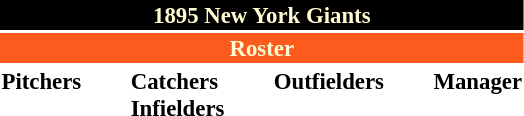<table class="toccolours" style="font-size: 95%;">
<tr>
<th colspan="10" style="background-color: black; color: #FFFDD0; text-align: center;">1895 New York Giants</th>
</tr>
<tr>
<td colspan="10" style="background-color: #fd5a1e; color: #FFFDD0; text-align: center;"><strong>Roster</strong></td>
</tr>
<tr>
<td valign="top"><strong>Pitchers</strong><br>





</td>
<td width="25px"></td>
<td valign="top"><strong>Catchers</strong><br>


<strong>Infielders</strong>






</td>
<td width="25px"></td>
<td valign="top"><strong>Outfielders</strong><br>





</td>
<td width="25px"></td>
<td valign="top"><strong>Manager</strong><br>

</td>
</tr>
</table>
